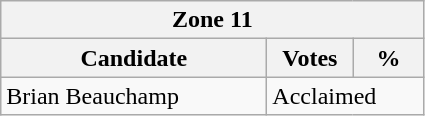<table class="wikitable">
<tr>
<th colspan="3">Zone 11</th>
</tr>
<tr>
<th style="width: 170px">Candidate</th>
<th style="width: 50px">Votes</th>
<th style="width: 40px">%</th>
</tr>
<tr>
<td>Brian Beauchamp</td>
<td colspan="2">Acclaimed</td>
</tr>
</table>
